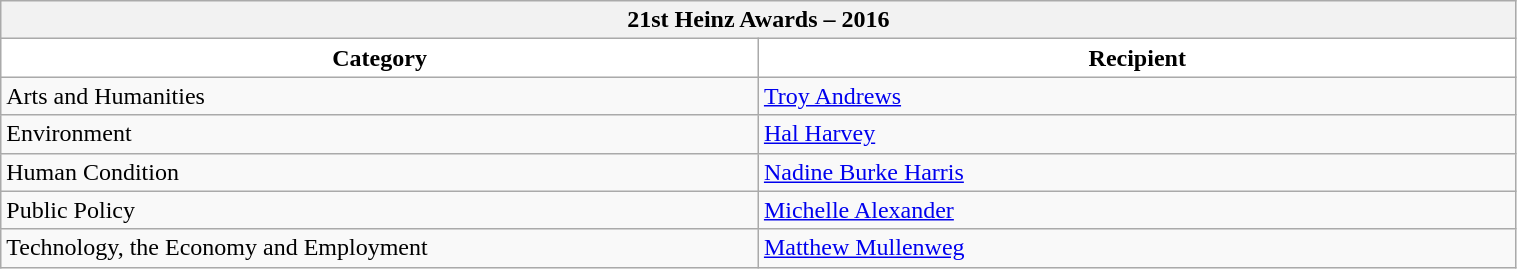<table class="wikitable" style="width:80%; text-align:left">
<tr>
<th style="background:cream" colspan=2><span>21st Heinz Awards – 2016</span></th>
</tr>
<tr>
<th style="background:white; width:40%">Category</th>
<th style="background:white; width:40%">Recipient</th>
</tr>
<tr>
<td>Arts and Humanities</td>
<td><a href='#'>Troy Andrews</a></td>
</tr>
<tr>
<td>Environment</td>
<td><a href='#'>Hal Harvey</a></td>
</tr>
<tr>
<td>Human Condition</td>
<td><a href='#'>Nadine Burke Harris</a></td>
</tr>
<tr>
<td>Public Policy</td>
<td><a href='#'>Michelle Alexander</a></td>
</tr>
<tr>
<td>Technology, the Economy and Employment</td>
<td><a href='#'>Matthew Mullenweg</a></td>
</tr>
</table>
